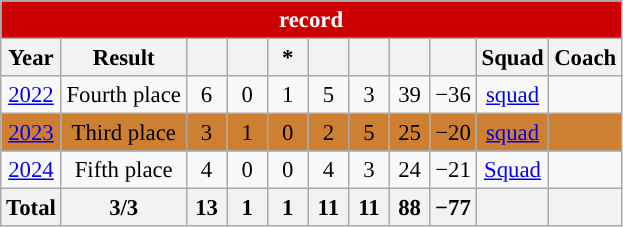<table class="wikitable mw-collapsible" style="text-align: center;font-size:95%;">
<tr>
<th colspan="11" style="background: #CC0000; color: #fff;"><a href='#'></a> record</th>
</tr>
<tr>
<th>Year</th>
<th>Result</th>
<th width=20></th>
<th width=20></th>
<th width=20>*</th>
<th width=20></th>
<th width=20></th>
<th width=20></th>
<th width=20></th>
<th>Squad</th>
<th>Coach</th>
</tr>
<tr>
<td> <a href='#'>2022</a></td>
<td>Fourth place</td>
<td>6</td>
<td>0</td>
<td>1</td>
<td>5</td>
<td>3</td>
<td>39</td>
<td>−36</td>
<td><a href='#'>squad</a></td>
<td></td>
</tr>
<tr style="background:#CD7F32;">
<td> <a href='#'>2023</a></td>
<td>Third place</td>
<td>3</td>
<td>1</td>
<td>0</td>
<td>2</td>
<td>5</td>
<td>25</td>
<td>−20</td>
<td><a href='#'>squad</a></td>
<td></td>
</tr>
<tr>
<td> <a href='#'>2024</a></td>
<td>Fifth place</td>
<td>4</td>
<td>0</td>
<td>0</td>
<td>4</td>
<td>3</td>
<td>24</td>
<td>−21</td>
<td><a href='#'>Squad</a></td>
<td></td>
</tr>
<tr>
<th>Total</th>
<th>3/3</th>
<th>13</th>
<th>1</th>
<th>1</th>
<th>11</th>
<th>11</th>
<th>88</th>
<th>−77</th>
<th></th>
<th></th>
</tr>
</table>
